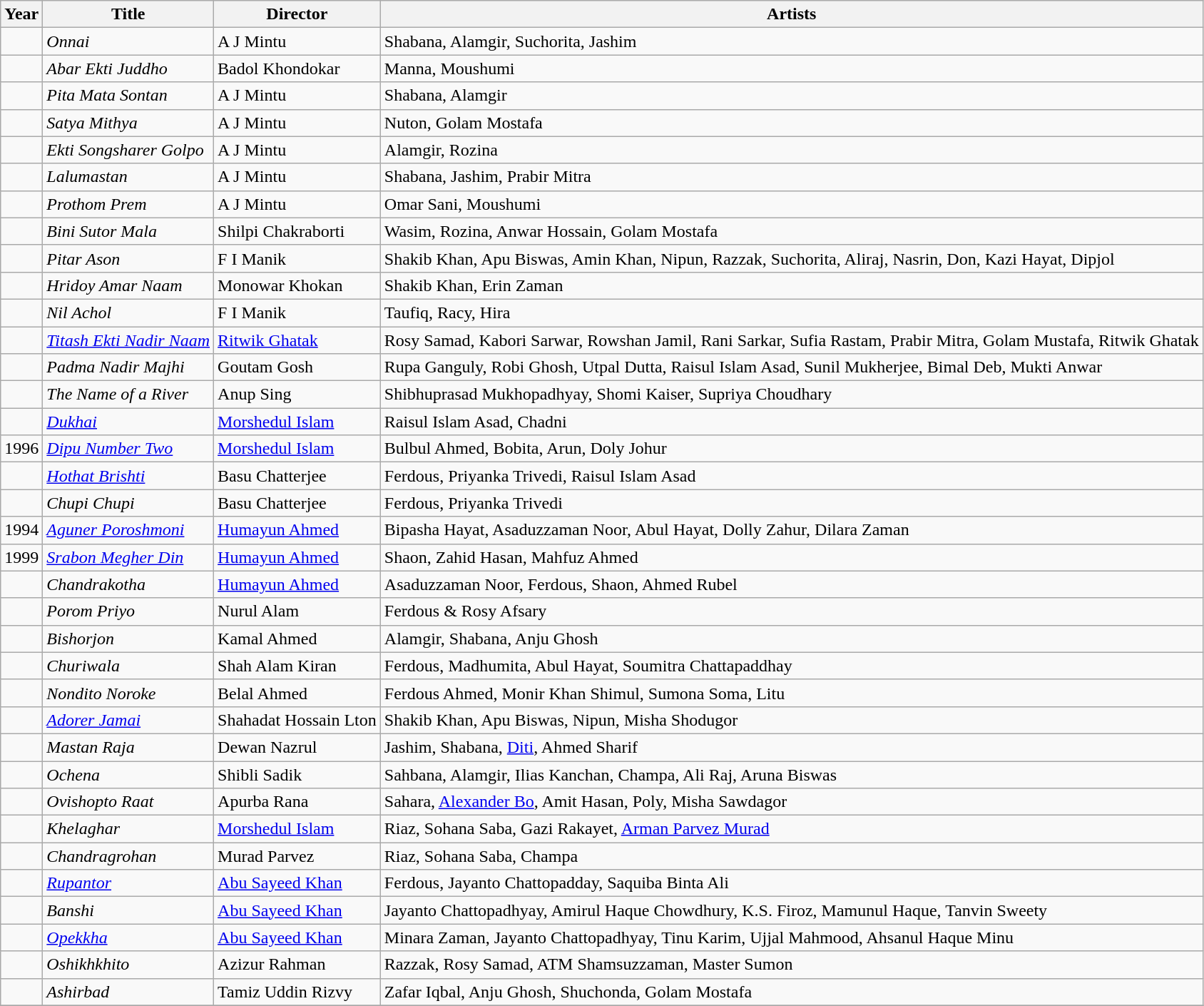<table class="wikitable sortable">
<tr>
<th scope="col">Year</th>
<th scope="col">Title</th>
<th scope="col">Director</th>
<th scope="col" class="unsortable">Artists</th>
</tr>
<tr>
<td></td>
<td><em>Onnai</em></td>
<td>A J Mintu</td>
<td>Shabana, Alamgir, Suchorita, Jashim</td>
</tr>
<tr>
<td></td>
<td><em>Abar Ekti Juddho</em></td>
<td>Badol Khondokar</td>
<td>Manna, Moushumi</td>
</tr>
<tr>
<td></td>
<td><em>Pita Mata Sontan</em></td>
<td>A J Mintu</td>
<td>Shabana, Alamgir</td>
</tr>
<tr>
<td></td>
<td><em>Satya Mithya</em></td>
<td>A J Mintu</td>
<td>Nuton, Golam Mostafa</td>
</tr>
<tr>
<td></td>
<td><em>Ekti Songsharer Golpo</em></td>
<td>A J Mintu</td>
<td>Alamgir, Rozina</td>
</tr>
<tr>
<td></td>
<td><em>Lalumastan</em></td>
<td>A J Mintu</td>
<td>Shabana, Jashim, Prabir Mitra</td>
</tr>
<tr>
<td></td>
<td><em>Prothom Prem</em></td>
<td>A J Mintu</td>
<td>Omar Sani, Moushumi</td>
</tr>
<tr>
<td></td>
<td><em>Bini Sutor Mala</em></td>
<td>Shilpi Chakraborti</td>
<td>Wasim, Rozina, Anwar Hossain, Golam Mostafa</td>
</tr>
<tr>
<td></td>
<td><em>Pitar Ason</em></td>
<td>F I Manik</td>
<td>Shakib Khan, Apu Biswas, Amin Khan, Nipun,  Razzak, Suchorita, Aliraj, Nasrin, Don, Kazi Hayat, Dipjol</td>
</tr>
<tr>
<td></td>
<td><em>Hridoy Amar Naam</em></td>
<td>Monowar Khokan</td>
<td>Shakib Khan, Erin Zaman</td>
</tr>
<tr>
<td></td>
<td><em>Nil Achol</em></td>
<td>F I Manik</td>
<td>Taufiq, Racy, Hira</td>
</tr>
<tr>
<td></td>
<td><em><a href='#'>Titash Ekti Nadir Naam</a></em></td>
<td><a href='#'>Ritwik Ghatak</a></td>
<td>Rosy Samad, Kabori Sarwar, Rowshan Jamil, Rani Sarkar, Sufia Rastam, Prabir Mitra, Golam Mustafa, Ritwik Ghatak</td>
</tr>
<tr>
<td></td>
<td><em>Padma Nadir Majhi</em></td>
<td>Goutam Gosh</td>
<td>Rupa Ganguly, Robi Ghosh, Utpal Dutta, Raisul Islam Asad, Sunil Mukherjee, Bimal Deb, Mukti Anwar</td>
</tr>
<tr>
<td></td>
<td><em>The Name of a River</em></td>
<td>Anup Sing</td>
<td>Shibhuprasad Mukhopadhyay, Shomi Kaiser, Supriya Choudhary</td>
</tr>
<tr>
<td></td>
<td><em><a href='#'>Dukhai</a></em></td>
<td><a href='#'>Morshedul Islam</a></td>
<td>Raisul Islam Asad, Chadni</td>
</tr>
<tr>
<td>1996</td>
<td><em><a href='#'>Dipu Number Two</a></em></td>
<td><a href='#'>Morshedul Islam</a></td>
<td>Bulbul Ahmed, Bobita, Arun, Doly Johur</td>
</tr>
<tr>
<td></td>
<td><em><a href='#'>Hothat Brishti</a></em></td>
<td>Basu Chatterjee</td>
<td>Ferdous, Priyanka Trivedi, Raisul Islam Asad</td>
</tr>
<tr>
<td></td>
<td><em>Chupi Chupi</em></td>
<td>Basu Chatterjee</td>
<td>Ferdous, Priyanka Trivedi</td>
</tr>
<tr>
<td>1994</td>
<td><em><a href='#'>Aguner Poroshmoni</a></em></td>
<td><a href='#'>Humayun Ahmed</a></td>
<td>Bipasha Hayat, Asaduzzaman Noor, Abul Hayat, Dolly Zahur, Dilara Zaman</td>
</tr>
<tr>
<td>1999</td>
<td><em><a href='#'>Srabon Megher Din</a></em></td>
<td><a href='#'>Humayun Ahmed</a></td>
<td>Shaon, Zahid Hasan, Mahfuz Ahmed</td>
</tr>
<tr>
<td></td>
<td><em>Chandrakotha</em></td>
<td><a href='#'>Humayun Ahmed</a></td>
<td>Asaduzzaman Noor, Ferdous, Shaon, Ahmed Rubel</td>
</tr>
<tr>
<td></td>
<td><em>Porom Priyo</em></td>
<td>Nurul Alam</td>
<td>Ferdous & Rosy Afsary</td>
</tr>
<tr>
<td></td>
<td><em>Bishorjon</em></td>
<td>Kamal Ahmed</td>
<td>Alamgir, Shabana, Anju Ghosh</td>
</tr>
<tr>
<td></td>
<td><em>Churiwala</em></td>
<td>Shah Alam Kiran</td>
<td>Ferdous, Madhumita, Abul Hayat, Soumitra Chattapaddhay</td>
</tr>
<tr>
<td></td>
<td><em>Nondito Noroke</em></td>
<td>Belal Ahmed</td>
<td>Ferdous Ahmed, Monir Khan Shimul, Sumona Soma, Litu</td>
</tr>
<tr>
<td></td>
<td><em><a href='#'>Adorer Jamai</a></em></td>
<td>Shahadat Hossain Lton</td>
<td>Shakib Khan, Apu Biswas, Nipun, Misha Shodugor</td>
</tr>
<tr>
<td></td>
<td><em>Mastan Raja</em></td>
<td>Dewan Nazrul</td>
<td>Jashim, Shabana, <a href='#'>Diti</a>, Ahmed Sharif</td>
</tr>
<tr>
<td></td>
<td><em>Ochena</em></td>
<td>Shibli Sadik</td>
<td>Sahbana, Alamgir, Ilias Kanchan, Champa, Ali Raj, Aruna Biswas</td>
</tr>
<tr>
<td></td>
<td><em>Ovishopto Raat</em></td>
<td>Apurba Rana</td>
<td>Sahara, <a href='#'>Alexander Bo</a>, Amit Hasan, Poly, Misha Sawdagor</td>
</tr>
<tr>
<td></td>
<td><em>Khelaghar</em></td>
<td><a href='#'>Morshedul Islam</a></td>
<td>Riaz, Sohana Saba, Gazi Rakayet, <a href='#'>Arman Parvez Murad</a></td>
</tr>
<tr>
<td></td>
<td><em>Chandragrohan</em></td>
<td>Murad Parvez</td>
<td>Riaz, Sohana Saba, Champa</td>
</tr>
<tr>
<td></td>
<td><em><a href='#'>Rupantor</a></em></td>
<td><a href='#'>Abu Sayeed Khan</a></td>
<td>Ferdous, Jayanto Chattopadday, Saquiba Binta Ali</td>
</tr>
<tr>
<td></td>
<td><em>Banshi</em></td>
<td><a href='#'>Abu Sayeed Khan</a></td>
<td>Jayanto Chattopadhyay, Amirul Haque Chowdhury, K.S. Firoz, Mamunul Haque, Tanvin Sweety</td>
</tr>
<tr>
<td></td>
<td><em><a href='#'>Opekkha</a></em></td>
<td><a href='#'>Abu Sayeed Khan</a></td>
<td>Minara Zaman, Jayanto Chattopadhyay, Tinu Karim, Ujjal Mahmood, Ahsanul Haque Minu</td>
</tr>
<tr>
<td></td>
<td><em>Oshikhkhito</em></td>
<td>Azizur Rahman</td>
<td>Razzak, Rosy Samad, ATM Shamsuzzaman, Master Sumon</td>
</tr>
<tr>
<td></td>
<td><em>Ashirbad</em></td>
<td>Tamiz Uddin Rizvy</td>
<td>Zafar Iqbal, Anju Ghosh, Shuchonda, Golam Mostafa</td>
</tr>
<tr>
</tr>
</table>
